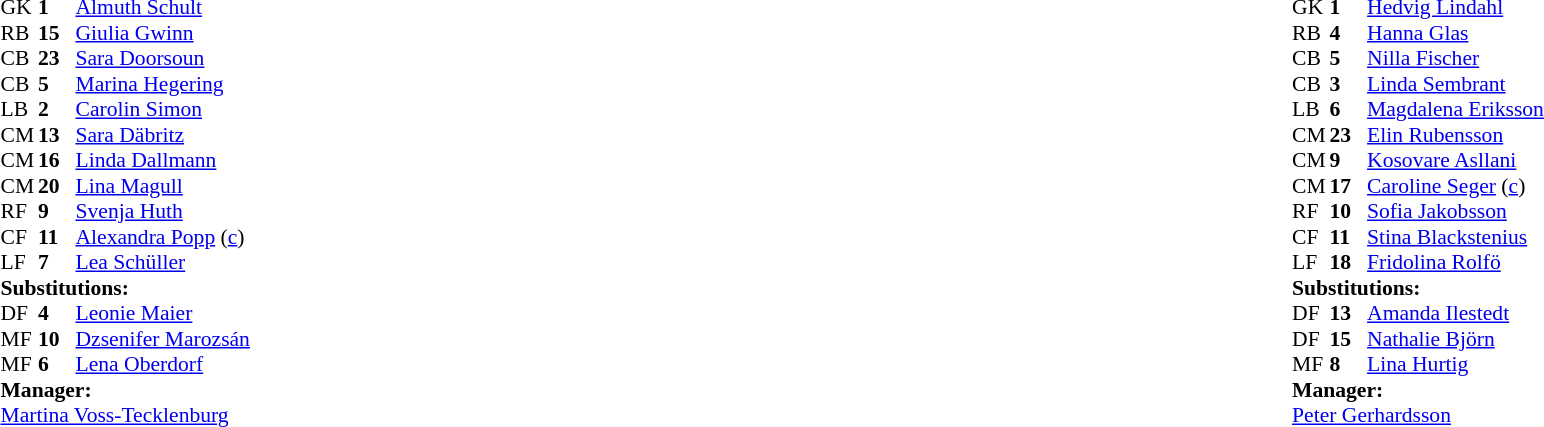<table width="100%">
<tr>
<td valign="top" width="40%"><br><table style="font-size:90%" cellspacing="0" cellpadding="0">
<tr>
<th width=25></th>
<th width=25></th>
</tr>
<tr>
<td>GK</td>
<td><strong>1</strong></td>
<td><a href='#'>Almuth Schult</a></td>
</tr>
<tr>
<td>RB</td>
<td><strong>15</strong></td>
<td><a href='#'>Giulia Gwinn</a></td>
</tr>
<tr>
<td>CB</td>
<td><strong>23</strong></td>
<td><a href='#'>Sara Doorsoun</a></td>
</tr>
<tr>
<td>CB</td>
<td><strong>5</strong></td>
<td><a href='#'>Marina Hegering</a></td>
</tr>
<tr>
<td>LB</td>
<td><strong>2</strong></td>
<td><a href='#'>Carolin Simon</a></td>
<td></td>
<td></td>
</tr>
<tr>
<td>CM</td>
<td><strong>13</strong></td>
<td><a href='#'>Sara Däbritz</a></td>
</tr>
<tr>
<td>CM</td>
<td><strong>16</strong></td>
<td><a href='#'>Linda Dallmann</a></td>
<td></td>
<td></td>
</tr>
<tr>
<td>CM</td>
<td><strong>20</strong></td>
<td><a href='#'>Lina Magull</a></td>
</tr>
<tr>
<td>RF</td>
<td><strong>9</strong></td>
<td><a href='#'>Svenja Huth</a></td>
</tr>
<tr>
<td>CF</td>
<td><strong>11</strong></td>
<td><a href='#'>Alexandra Popp</a> (<a href='#'>c</a>)</td>
</tr>
<tr>
<td>LF</td>
<td><strong>7</strong></td>
<td><a href='#'>Lea Schüller</a></td>
<td></td>
<td></td>
</tr>
<tr>
<td colspan=3><strong>Substitutions:</strong></td>
</tr>
<tr>
<td>DF</td>
<td><strong>4</strong></td>
<td><a href='#'>Leonie Maier</a></td>
<td></td>
<td></td>
</tr>
<tr>
<td>MF</td>
<td><strong>10</strong></td>
<td><a href='#'>Dzsenifer Marozsán</a></td>
<td></td>
<td></td>
</tr>
<tr>
<td>MF</td>
<td><strong>6</strong></td>
<td><a href='#'>Lena Oberdorf</a></td>
<td></td>
<td></td>
</tr>
<tr>
<td colspan=3><strong>Manager:</strong></td>
</tr>
<tr>
<td colspan=3><a href='#'>Martina Voss-Tecklenburg</a></td>
</tr>
</table>
</td>
<td valign="top"></td>
<td valign="top" width="50%"><br><table style="font-size:90%; margin:auto" cellspacing="0" cellpadding="0">
<tr>
<th width=25></th>
<th width=25></th>
</tr>
<tr>
<td>GK</td>
<td><strong>1</strong></td>
<td><a href='#'>Hedvig Lindahl</a></td>
</tr>
<tr>
<td>RB</td>
<td><strong>4</strong></td>
<td><a href='#'>Hanna Glas</a></td>
</tr>
<tr>
<td>CB</td>
<td><strong>5</strong></td>
<td><a href='#'>Nilla Fischer</a></td>
<td></td>
<td></td>
</tr>
<tr>
<td>CB</td>
<td><strong>3</strong></td>
<td><a href='#'>Linda Sembrant</a></td>
</tr>
<tr>
<td>LB</td>
<td><strong>6</strong></td>
<td><a href='#'>Magdalena Eriksson</a></td>
</tr>
<tr>
<td>CM</td>
<td><strong>23</strong></td>
<td><a href='#'>Elin Rubensson</a></td>
<td></td>
<td></td>
</tr>
<tr>
<td>CM</td>
<td><strong>9</strong></td>
<td><a href='#'>Kosovare Asllani</a></td>
</tr>
<tr>
<td>CM</td>
<td><strong>17</strong></td>
<td><a href='#'>Caroline Seger</a> (<a href='#'>c</a>)</td>
</tr>
<tr>
<td>RF</td>
<td><strong>10</strong></td>
<td><a href='#'>Sofia Jakobsson</a></td>
</tr>
<tr>
<td>CF</td>
<td><strong>11</strong></td>
<td><a href='#'>Stina Blackstenius</a></td>
</tr>
<tr>
<td>LF</td>
<td><strong>18</strong></td>
<td><a href='#'>Fridolina Rolfö</a></td>
<td></td>
<td></td>
</tr>
<tr>
<td colspan=3><strong>Substitutions:</strong></td>
</tr>
<tr>
<td>DF</td>
<td><strong>13</strong></td>
<td><a href='#'>Amanda Ilestedt</a></td>
<td></td>
<td></td>
</tr>
<tr>
<td>DF</td>
<td><strong>15</strong></td>
<td><a href='#'>Nathalie Björn</a></td>
<td></td>
<td></td>
</tr>
<tr>
<td>MF</td>
<td><strong>8</strong></td>
<td><a href='#'>Lina Hurtig</a></td>
<td></td>
<td></td>
</tr>
<tr>
<td colspan=3><strong>Manager:</strong></td>
</tr>
<tr>
<td colspan=3><a href='#'>Peter Gerhardsson</a></td>
</tr>
</table>
</td>
</tr>
</table>
